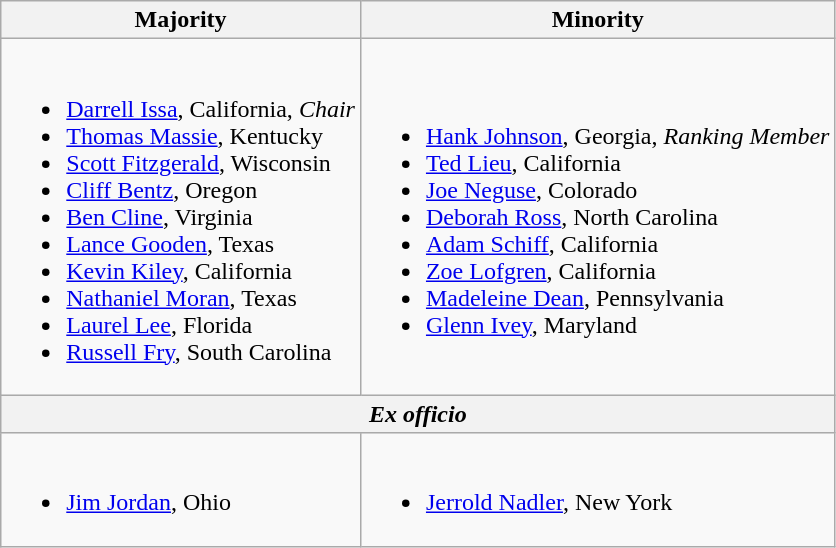<table class=wikitable>
<tr>
<th>Majority</th>
<th>Minority</th>
</tr>
<tr>
<td><br><ul><li><a href='#'>Darrell Issa</a>, California, <em>Chair</em></li><li><a href='#'>Thomas Massie</a>, Kentucky</li><li><a href='#'>Scott Fitzgerald</a>, Wisconsin</li><li><a href='#'>Cliff Bentz</a>, Oregon</li><li><a href='#'>Ben Cline</a>, Virginia</li><li><a href='#'>Lance Gooden</a>, Texas</li><li><a href='#'>Kevin Kiley</a>, California</li><li><a href='#'>Nathaniel Moran</a>, Texas</li><li><a href='#'>Laurel Lee</a>, Florida</li><li><a href='#'>Russell Fry</a>, South Carolina</li></ul></td>
<td><br><ul><li><a href='#'>Hank Johnson</a>, Georgia, <em>Ranking Member</em></li><li><a href='#'>Ted Lieu</a>, California</li><li><a href='#'>Joe Neguse</a>, Colorado</li><li><a href='#'>Deborah Ross</a>, North Carolina</li><li><a href='#'>Adam Schiff</a>, California</li><li><a href='#'>Zoe Lofgren</a>, California</li><li><a href='#'>Madeleine Dean</a>, Pennsylvania</li><li><a href='#'>Glenn Ivey</a>, Maryland</li></ul></td>
</tr>
<tr>
<th colspan=2><em>Ex officio</em></th>
</tr>
<tr>
<td><br><ul><li><a href='#'>Jim Jordan</a>, Ohio</li></ul></td>
<td><br><ul><li><a href='#'>Jerrold Nadler</a>, New York</li></ul></td>
</tr>
</table>
